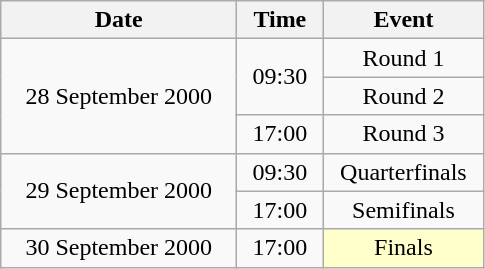<table class = "wikitable" style="text-align:center;">
<tr>
<th width=150>Date</th>
<th width=50>Time</th>
<th width=100>Event</th>
</tr>
<tr>
<td rowspan=3>28 September 2000</td>
<td rowspan=2>09:30</td>
<td>Round 1</td>
</tr>
<tr>
<td>Round 2</td>
</tr>
<tr>
<td>17:00</td>
<td>Round 3</td>
</tr>
<tr>
<td rowspan=2>29 September 2000</td>
<td>09:30</td>
<td>Quarterfinals</td>
</tr>
<tr>
<td>17:00</td>
<td>Semifinals</td>
</tr>
<tr>
<td>30 September 2000</td>
<td>17:00</td>
<td bgcolor=ffffcc>Finals</td>
</tr>
</table>
